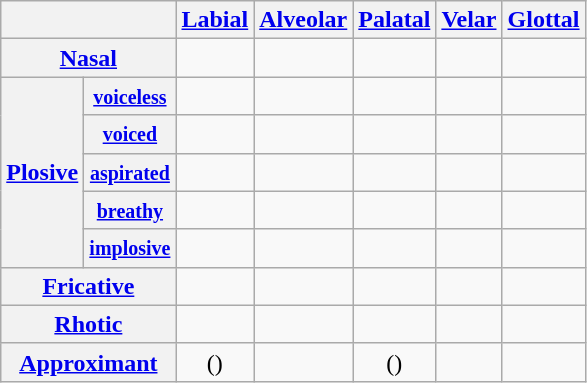<table class="wikitable" style="text-align:center">
<tr>
<th colspan="2"></th>
<th><a href='#'>Labial</a></th>
<th><a href='#'>Alveolar</a></th>
<th><a href='#'>Palatal</a></th>
<th><a href='#'>Velar</a></th>
<th><a href='#'>Glottal</a></th>
</tr>
<tr>
<th colspan="2"><a href='#'>Nasal</a></th>
<td></td>
<td></td>
<td></td>
<td></td>
<td></td>
</tr>
<tr>
<th rowspan="5"><a href='#'>Plosive</a></th>
<th><small><a href='#'>voiceless</a></small></th>
<td></td>
<td></td>
<td></td>
<td></td>
<td></td>
</tr>
<tr>
<th><small><a href='#'>voiced</a></small></th>
<td></td>
<td></td>
<td></td>
<td></td>
<td></td>
</tr>
<tr>
<th><small><a href='#'>aspirated</a></small></th>
<td></td>
<td></td>
<td></td>
<td></td>
<td></td>
</tr>
<tr>
<th><small><a href='#'>breathy</a></small></th>
<td></td>
<td></td>
<td></td>
<td></td>
<td></td>
</tr>
<tr>
<th><small><a href='#'>implosive</a></small></th>
<td></td>
<td></td>
<td></td>
<td></td>
<td></td>
</tr>
<tr>
<th colspan="2"><a href='#'>Fricative</a></th>
<td></td>
<td></td>
<td></td>
<td></td>
<td></td>
</tr>
<tr>
<th colspan="2"><a href='#'>Rhotic</a></th>
<td></td>
<td></td>
<td></td>
<td></td>
<td></td>
</tr>
<tr>
<th colspan="2"><a href='#'>Approximant</a></th>
<td>()</td>
<td></td>
<td>()</td>
<td></td>
<td></td>
</tr>
</table>
